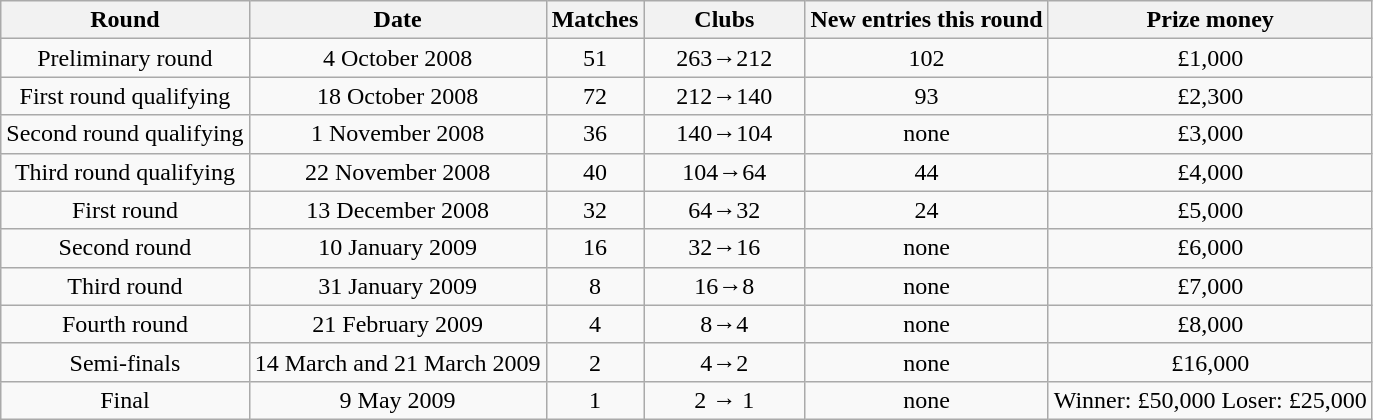<table class="wikitable">
<tr>
<th>Round</th>
<th>Date</th>
<th>Matches</th>
<th width=100>Clubs</th>
<th>New entries this round</th>
<th>Prize money</th>
</tr>
<tr align=center>
<td>Preliminary round</td>
<td>4 October 2008</td>
<td>51</td>
<td>263→212</td>
<td>102</td>
<td>£1,000</td>
</tr>
<tr align=center>
<td>First round qualifying</td>
<td>18 October 2008</td>
<td>72</td>
<td>212→140</td>
<td>93</td>
<td>£2,300</td>
</tr>
<tr align=center>
<td>Second round qualifying</td>
<td>1 November 2008</td>
<td>36</td>
<td>140→104</td>
<td>none</td>
<td>£3,000</td>
</tr>
<tr align=center>
<td>Third round qualifying</td>
<td>22 November 2008</td>
<td>40</td>
<td>104→64</td>
<td>44</td>
<td>£4,000</td>
</tr>
<tr align=center>
<td>First round</td>
<td>13 December 2008</td>
<td>32</td>
<td>64→32</td>
<td>24</td>
<td>£5,000</td>
</tr>
<tr align=center>
<td>Second round</td>
<td>10 January 2009</td>
<td>16</td>
<td>32→16</td>
<td>none</td>
<td>£6,000</td>
</tr>
<tr align=center>
<td>Third round</td>
<td>31 January 2009</td>
<td>8</td>
<td>16→8</td>
<td>none</td>
<td>£7,000</td>
</tr>
<tr align=center>
<td>Fourth round</td>
<td>21 February 2009</td>
<td>4</td>
<td>8→4</td>
<td>none</td>
<td>£8,000</td>
</tr>
<tr align=center>
<td>Semi-finals</td>
<td>14 March and 21 March 2009</td>
<td>2</td>
<td>4→2</td>
<td>none</td>
<td>£16,000</td>
</tr>
<tr align=center>
<td>Final</td>
<td>9 May 2009</td>
<td>1</td>
<td>2 → 1</td>
<td>none</td>
<td>Winner: £50,000	Loser: £25,000</td>
</tr>
</table>
